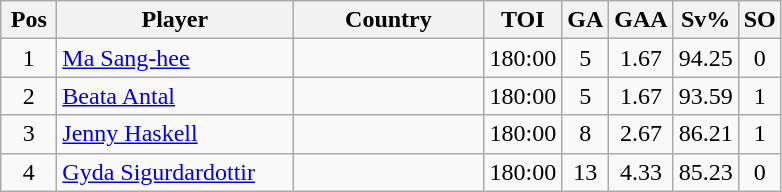<table class="wikitable sortable" style="text-align: center;">
<tr>
<th width=30>Pos</th>
<th width=150>Player</th>
<th width=120>Country</th>
<th width=20>TOI</th>
<th width=20>GA</th>
<th width=20>GAA</th>
<th width=20>Sv%</th>
<th width=20>SO</th>
</tr>
<tr>
<td>1</td>
<td align=left><a href='#'>Ma Sang-hee</a></td>
<td align=left></td>
<td>180:00</td>
<td>5</td>
<td>1.67</td>
<td>94.25</td>
<td>0</td>
</tr>
<tr>
<td>2</td>
<td align=left><a href='#'>Beata Antal</a></td>
<td align=left></td>
<td>180:00</td>
<td>5</td>
<td>1.67</td>
<td>93.59</td>
<td>1</td>
</tr>
<tr>
<td>3</td>
<td align=left><a href='#'>Jenny Haskell</a></td>
<td align=left></td>
<td>180:00</td>
<td>8</td>
<td>2.67</td>
<td>86.21</td>
<td>1</td>
</tr>
<tr>
<td>4</td>
<td align=left><a href='#'>Gyda Sigurdardottir</a></td>
<td align=left></td>
<td>180:00</td>
<td>13</td>
<td>4.33</td>
<td>85.23</td>
<td>0</td>
</tr>
</table>
